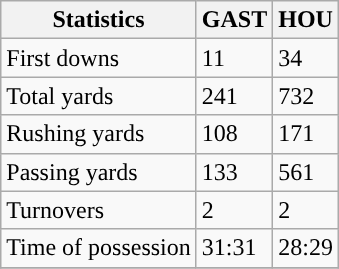<table class="wikitable">
<tr>
<th>Statistics</th>
<th>GAST</th>
<th>HOU</th>
</tr>
<tr>
<td>First downs</td>
<td>11</td>
<td>34</td>
</tr>
<tr>
<td>Total yards</td>
<td>241</td>
<td>732</td>
</tr>
<tr>
<td>Rushing yards</td>
<td>108</td>
<td>171</td>
</tr>
<tr>
<td>Passing yards</td>
<td>133</td>
<td>561</td>
</tr>
<tr>
<td>Turnovers</td>
<td>2</td>
<td>2</td>
</tr>
<tr>
<td>Time of possession</td>
<td>31:31</td>
<td>28:29</td>
</tr>
<tr>
</tr>
</table>
